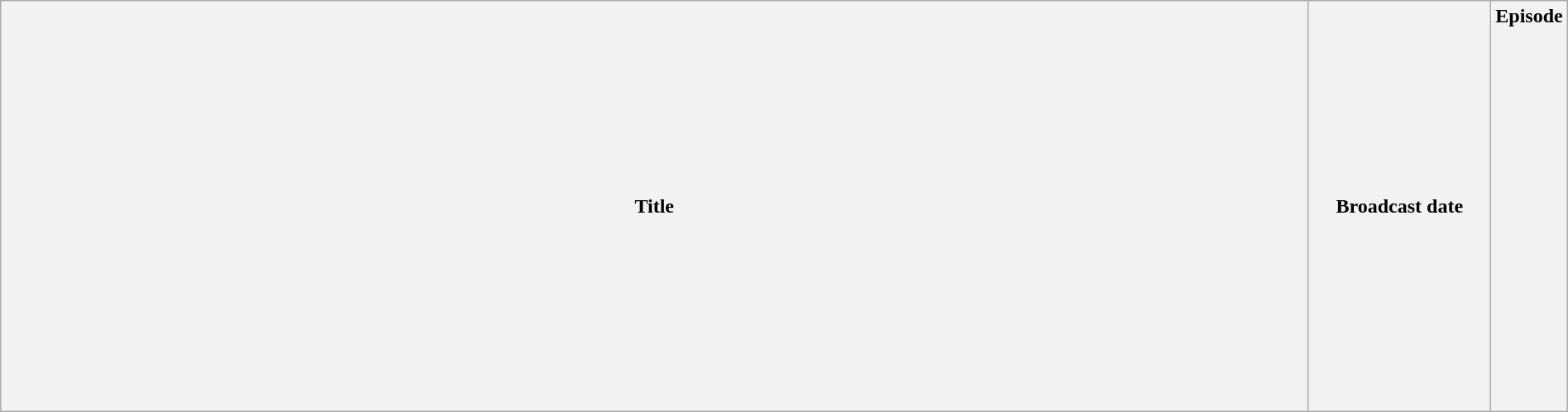<table class="wikitable plainrowheaders" style="width:100%; margin:auto;">
<tr>
<th>Title</th>
<th width="140">Broadcast date</th>
<th width="40">Episode<br><br><br><br><br><br><br><br><br><br><br><br><br><br><br><br><br><br></th>
</tr>
</table>
